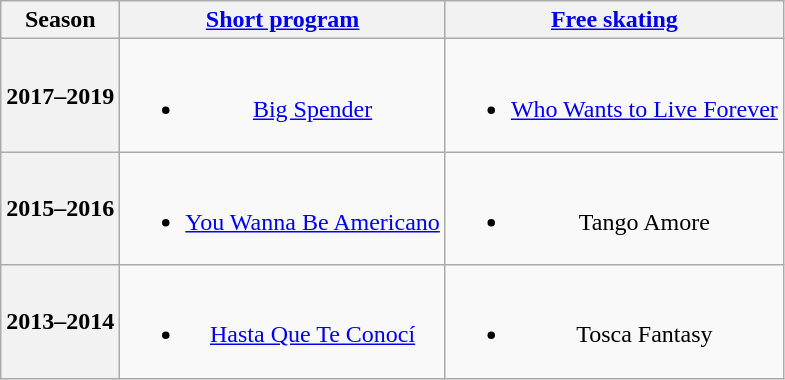<table class=wikitable style=text-align:center>
<tr>
<th>Season</th>
<th><a href='#'>Short program</a></th>
<th><a href='#'>Free skating</a></th>
</tr>
<tr>
<th>2017–2019 <br></th>
<td><br><ul><li><a href='#'>Big Spender</a> <br></li></ul></td>
<td><br><ul><li><a href='#'>Who Wants to Live Forever</a> <br></li></ul></td>
</tr>
<tr>
<th>2015–2016 <br></th>
<td><br><ul><li><a href='#'>You Wanna Be Americano</a> <br></li></ul></td>
<td><br><ul><li>Tango Amore <br></li></ul></td>
</tr>
<tr>
<th>2013–2014 <br></th>
<td><br><ul><li><a href='#'>Hasta Que Te Conocí</a> <br></li></ul></td>
<td><br><ul><li>Tosca Fantasy <br></li></ul></td>
</tr>
</table>
